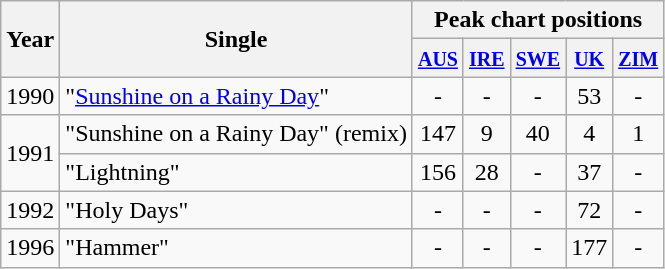<table class="wikitable">
<tr>
<th rowspan="2">Year</th>
<th rowspan="2">Single</th>
<th colspan="5">Peak chart positions</th>
</tr>
<tr>
<th><small><a href='#'>AUS</a></small></th>
<th><small><a href='#'>IRE</a></small></th>
<th><small><a href='#'>SWE</a></small></th>
<th><small><a href='#'>UK</a></small></th>
<th><small><a href='#'>ZIM</a></small></th>
</tr>
<tr>
<td>1990</td>
<td>"<a href='#'>Sunshine on a Rainy Day</a>"</td>
<td style="text-align:center;">-</td>
<td style="text-align:center;">-</td>
<td style="text-align:center;">-</td>
<td style="text-align:center;">53</td>
<td style="text-align:center;">-</td>
</tr>
<tr>
<td rowspan="2">1991</td>
<td>"Sunshine on a Rainy Day" (remix)</td>
<td style="text-align:center;">147</td>
<td style="text-align:center;">9</td>
<td style="text-align:center;">40</td>
<td style="text-align:center;">4</td>
<td style="text-align:center;">1</td>
</tr>
<tr>
<td>"Lightning"</td>
<td style="text-align:center;">156</td>
<td style="text-align:center;">28</td>
<td style="text-align:center;">-</td>
<td style="text-align:center;">37</td>
<td style="text-align:center;">-</td>
</tr>
<tr>
<td>1992</td>
<td>"Holy Days"</td>
<td style="text-align:center;">-</td>
<td style="text-align:center;">-</td>
<td style="text-align:center;">-</td>
<td style="text-align:center;">72</td>
<td style="text-align:center;">-</td>
</tr>
<tr>
<td>1996</td>
<td>"Hammer"</td>
<td style="text-align:center;">-</td>
<td style="text-align:center;">-</td>
<td style="text-align:center;">-</td>
<td style="text-align:center;">177</td>
<td style="text-align:center;">-</td>
</tr>
</table>
